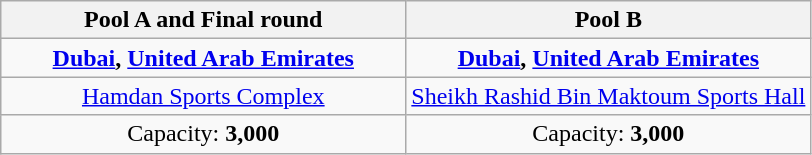<table class=wikitable style=text-align:center>
<tr>
<th width=50%>Pool A and Final round</th>
<th width=50%>Pool B</th>
</tr>
<tr>
<td> <strong><a href='#'>Dubai</a>, <a href='#'>United Arab Emirates</a></strong></td>
<td> <strong><a href='#'>Dubai</a>, <a href='#'>United Arab Emirates</a></strong></td>
</tr>
<tr>
<td><a href='#'>Hamdan Sports Complex</a></td>
<td><a href='#'>Sheikh Rashid Bin Maktoum Sports Hall</a></td>
</tr>
<tr>
<td>Capacity: <strong>3,000</strong></td>
<td>Capacity: <strong>3,000</strong></td>
</tr>
</table>
